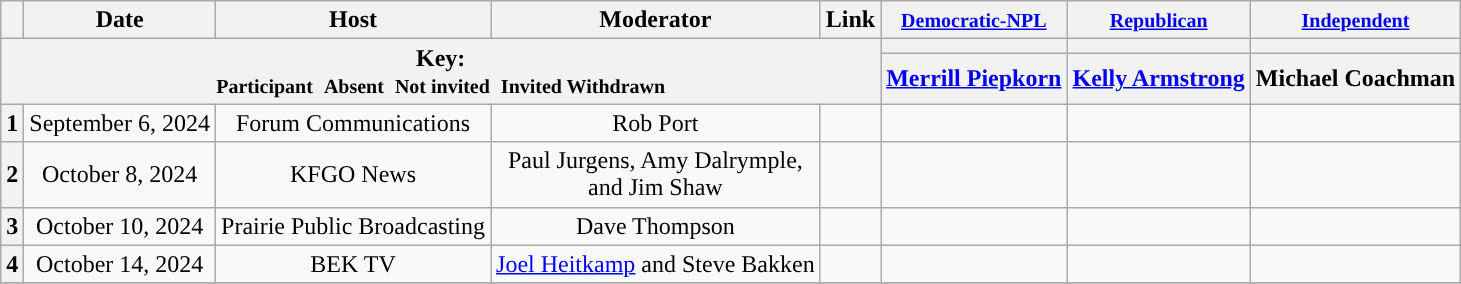<table class="wikitable" style="text-align:center;">
<tr>
<th scope="col"></th>
<th scope="col">Date</th>
<th scope="col">Host</th>
<th scope="col">Moderator</th>
<th scope="col">Link</th>
<th scope="col"><small><a href='#'>Democratic-NPL</a></small></th>
<th scope="col"><small><a href='#'>Republican</a></small></th>
<th scope="col"><small><a href='#'>Independent</a></small></th>
</tr>
<tr>
<th colspan="5" rowspan="2">Key:<br> <small>Participant </small>  <small>Absent </small>  <small>Not invited </small>  <small>Invited  Withdrawn</small></th>
<th scope="col" style="background:"></th>
<th scope="col" style="background:"></th>
<th scope="col" style="background:"></th>
</tr>
<tr>
<th scope="col"><a href='#'>Merrill Piepkorn</a></th>
<th scope="col"><a href='#'>Kelly Armstrong</a></th>
<th scope="col">Michael Coachman</th>
</tr>
<tr>
<th>1</th>
<td style="white-space:nowrap;">September 6, 2024</td>
<td style="white-space:nowrap;">Forum Communications</td>
<td style="white-space:nowrap;">Rob Port</td>
<td style="white-space:nowrap;"></td>
<td></td>
<td></td>
<td></td>
</tr>
<tr>
<th>2</th>
<td style="white-space:nowrap;">October 8, 2024</td>
<td style="white-space:nowrap;">KFGO News</td>
<td style="white-space:nowrap;">Paul Jurgens, Amy Dalrymple,<br> and Jim Shaw</td>
<td style="white-space:nowrap;"></td>
<td></td>
<td></td>
<td></td>
</tr>
<tr>
<th>3</th>
<td style="white-space:nowrap;">October 10, 2024</td>
<td style="white-space:nowrap;">Prairie Public Broadcasting</td>
<td style="white-space:nowrap;">Dave Thompson</td>
<td style="white-space:nowrap;"></td>
<td></td>
<td></td>
<td></td>
</tr>
<tr>
<th>4</th>
<td style="white-space:nowrap;">October 14, 2024</td>
<td style="white-space:nowrap;">BEK TV</td>
<td style="white-space:nowrap;"><a href='#'>Joel Heitkamp</a> and Steve Bakken</td>
<td style="white-space:nowrap;"></td>
<td></td>
<td></td>
<td></td>
</tr>
<tr>
</tr>
</table>
